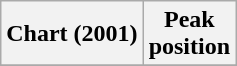<table class="wikitable plainrowheaders" style="text-align:center">
<tr>
<th scope="col">Chart (2001)</th>
<th scope="col">Peak<br>position</th>
</tr>
<tr>
</tr>
</table>
